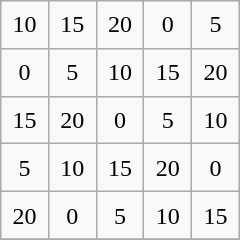<table class="wikitable" style="margin-left:auto;margin-right:auto;text-align:center;width:10em;height:10em;table-layout:fixed;">
<tr>
<td>10</td>
<td>15</td>
<td>20</td>
<td>0</td>
<td>5</td>
</tr>
<tr>
<td>0</td>
<td>5</td>
<td>10</td>
<td>15</td>
<td>20</td>
</tr>
<tr>
<td>15</td>
<td>20</td>
<td>0</td>
<td>5</td>
<td>10</td>
</tr>
<tr>
<td>5</td>
<td>10</td>
<td>15</td>
<td>20</td>
<td>0</td>
</tr>
<tr>
<td>20</td>
<td>0</td>
<td>5</td>
<td>10</td>
<td>15</td>
</tr>
<tr>
</tr>
</table>
